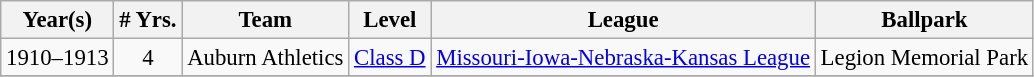<table class="wikitable" style="text-align:center; font-size: 95%;">
<tr>
<th>Year(s)</th>
<th># Yrs.</th>
<th>Team</th>
<th>Level</th>
<th>League</th>
<th>Ballpark</th>
</tr>
<tr>
<td>1910–1913</td>
<td>4</td>
<td>Auburn Athletics</td>
<td><a href='#'>Class D</a></td>
<td><a href='#'>Missouri-Iowa-Nebraska-Kansas League</a></td>
<td>Legion Memorial Park</td>
</tr>
<tr>
</tr>
</table>
